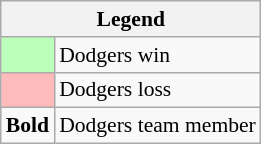<table class="wikitable" style="font-size:90%">
<tr>
<th colspan="2">Legend</th>
</tr>
<tr>
<td style="background:#bfb;"> </td>
<td>Dodgers win</td>
</tr>
<tr>
<td style="background:#fbb;"> </td>
<td>Dodgers loss</td>
</tr>
<tr>
<td><strong>Bold</strong></td>
<td>Dodgers team member</td>
</tr>
</table>
